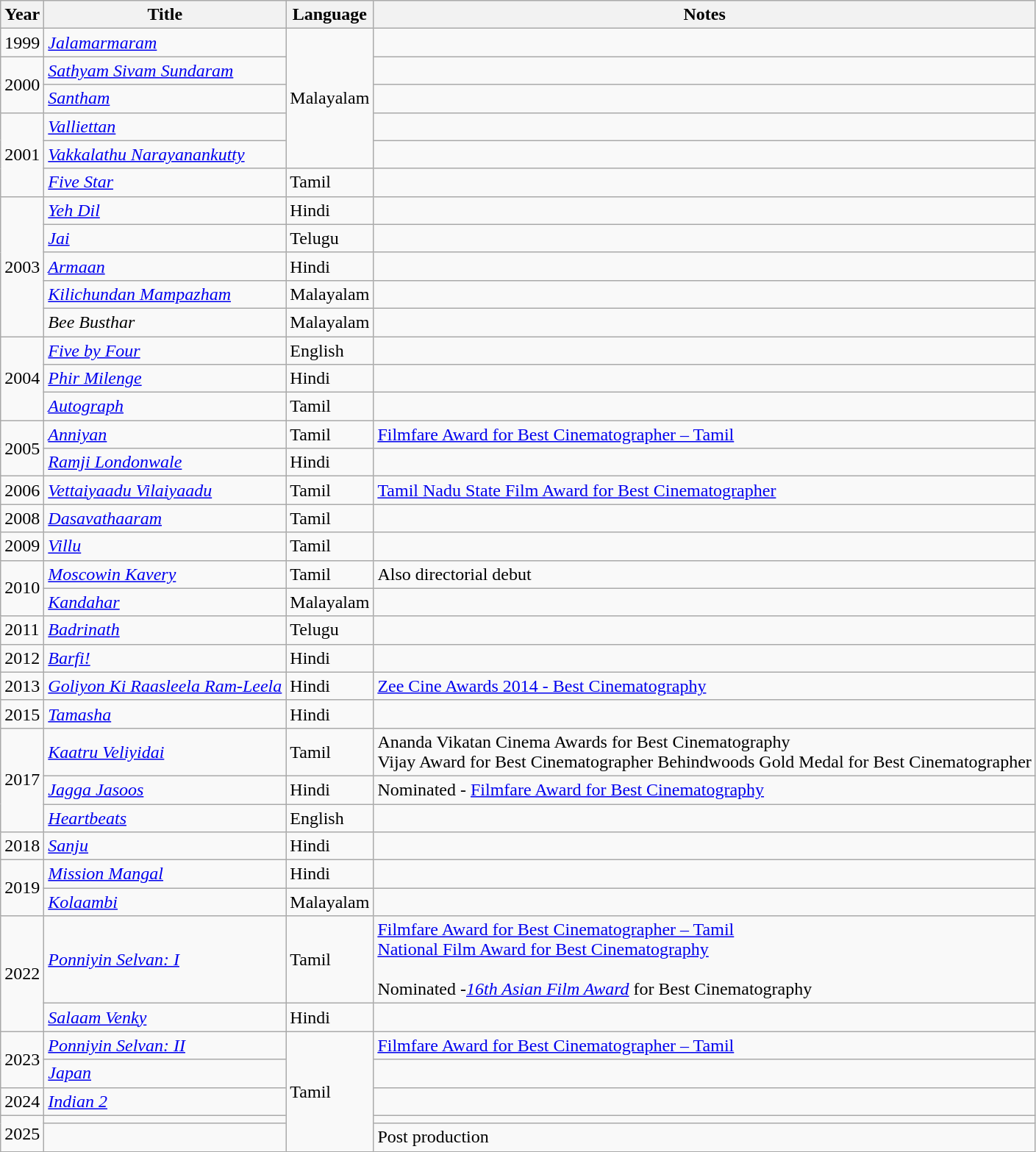<table class="wikitable sortable">
<tr>
<th scope="col">Year</th>
<th scope="col">Title</th>
<th scope="col">Language</th>
<th class="unsortable" scope="col">Notes</th>
</tr>
<tr>
<td>1999</td>
<td><em><a href='#'>Jalamarmaram</a></em></td>
<td rowspan="5">Malayalam</td>
<td></td>
</tr>
<tr>
<td rowspan="2">2000</td>
<td><em><a href='#'>Sathyam Sivam Sundaram</a></em></td>
<td></td>
</tr>
<tr>
<td><em><a href='#'>Santham</a></em></td>
<td></td>
</tr>
<tr>
<td rowspan="3">2001</td>
<td><em><a href='#'>Valliettan</a></em></td>
<td></td>
</tr>
<tr>
<td><em><a href='#'>Vakkalathu Narayanankutty</a></em></td>
<td></td>
</tr>
<tr>
<td><em><a href='#'>Five Star</a></em></td>
<td>Tamil</td>
<td></td>
</tr>
<tr>
<td rowspan="5">2003</td>
<td><em><a href='#'>Yeh Dil</a></em></td>
<td>Hindi</td>
<td></td>
</tr>
<tr>
<td><em><a href='#'>Jai</a></em></td>
<td>Telugu</td>
<td></td>
</tr>
<tr>
<td><em><a href='#'>Armaan</a></em></td>
<td>Hindi</td>
<td></td>
</tr>
<tr>
<td><em><a href='#'>Kilichundan Mampazham</a></em></td>
<td>Malayalam</td>
<td></td>
</tr>
<tr>
<td><em>Bee Busthar</em></td>
<td>Malayalam</td>
<td></td>
</tr>
<tr>
<td rowspan="3">2004</td>
<td><em><a href='#'>Five by Four</a></em></td>
<td>English</td>
<td></td>
</tr>
<tr>
<td><em><a href='#'>Phir Milenge</a></em></td>
<td>Hindi</td>
<td></td>
</tr>
<tr>
<td><em><a href='#'>Autograph</a></em></td>
<td>Tamil</td>
<td></td>
</tr>
<tr>
<td rowspan="2">2005</td>
<td><em><a href='#'>Anniyan</a></em></td>
<td>Tamil</td>
<td><a href='#'>Filmfare Award for Best Cinematographer – Tamil</a></td>
</tr>
<tr>
<td><em><a href='#'>Ramji Londonwale</a></em></td>
<td>Hindi</td>
<td></td>
</tr>
<tr>
<td>2006</td>
<td><em><a href='#'>Vettaiyaadu Vilaiyaadu</a></em></td>
<td>Tamil</td>
<td><a href='#'>Tamil Nadu State Film Award for Best Cinematographer</a></td>
</tr>
<tr>
<td>2008</td>
<td><em><a href='#'>Dasavathaaram</a></em></td>
<td>Tamil</td>
<td></td>
</tr>
<tr>
<td>2009</td>
<td><em><a href='#'>Villu</a></em></td>
<td>Tamil</td>
<td></td>
</tr>
<tr>
<td rowspan="2">2010</td>
<td><em><a href='#'>Moscowin Kavery</a></em></td>
<td>Tamil</td>
<td>Also directorial debut</td>
</tr>
<tr>
<td><em><a href='#'>Kandahar</a></em></td>
<td>Malayalam</td>
<td></td>
</tr>
<tr>
<td>2011</td>
<td><em><a href='#'>Badrinath</a></em></td>
<td>Telugu</td>
<td></td>
</tr>
<tr>
<td>2012</td>
<td><em><a href='#'>Barfi!</a></em></td>
<td>Hindi</td>
<td></td>
</tr>
<tr>
<td>2013</td>
<td><em><a href='#'>Goliyon Ki Raasleela Ram-Leela</a></em></td>
<td>Hindi</td>
<td><a href='#'>Zee Cine Awards 2014 - Best Cinematography</a></td>
</tr>
<tr>
<td>2015</td>
<td><em><a href='#'>Tamasha</a></em></td>
<td>Hindi</td>
<td></td>
</tr>
<tr>
<td rowspan="3">2017</td>
<td><em><a href='#'>Kaatru Veliyidai</a></em></td>
<td>Tamil</td>
<td>Ananda Vikatan Cinema Awards for Best Cinematography<br>Vijay Award for Best Cinematographer
Behindwoods Gold Medal for Best Cinematographer</td>
</tr>
<tr>
<td><em><a href='#'>Jagga Jasoos</a></em></td>
<td>Hindi</td>
<td>Nominated - <a href='#'>Filmfare Award for Best Cinematography</a></td>
</tr>
<tr>
<td><em><a href='#'>Heartbeats</a></em></td>
<td>English</td>
<td></td>
</tr>
<tr>
<td>2018</td>
<td><em><a href='#'>Sanju</a></em></td>
<td>Hindi</td>
<td></td>
</tr>
<tr>
<td rowspan="2">2019</td>
<td><em><a href='#'>Mission Mangal</a></em></td>
<td>Hindi</td>
<td></td>
</tr>
<tr>
<td><em><a href='#'>Kolaambi</a></em></td>
<td>Malayalam</td>
<td></td>
</tr>
<tr>
<td rowspan="2">2022</td>
<td><em><a href='#'>Ponniyin Selvan: I</a></em></td>
<td>Tamil</td>
<td><a href='#'>Filmfare Award for Best Cinematographer – Tamil</a><br><a href='#'>National Film Award for Best Cinematography</a><br><br>Nominated -<a href='#'><em>16th Asian Film Award</em></a> for Best Cinematography</td>
</tr>
<tr>
<td><em><a href='#'>Salaam Venky</a></em></td>
<td>Hindi</td>
<td></td>
</tr>
<tr>
<td rowspan="2">2023</td>
<td><em><a href='#'>Ponniyin Selvan: II</a></em></td>
<td rowspan="5">Tamil</td>
<td><a href='#'>Filmfare Award for Best Cinematographer – Tamil</a></td>
</tr>
<tr>
<td><em><a href='#'>Japan</a></em></td>
<td></td>
</tr>
<tr>
<td>2024</td>
<td><em><a href='#'>Indian 2</a></em></td>
<td></td>
</tr>
<tr>
<td rowspan="2">2025</td>
<td></td>
<td></td>
</tr>
<tr>
<td></td>
<td>Post production<br>


</td>
</tr>
</table>
